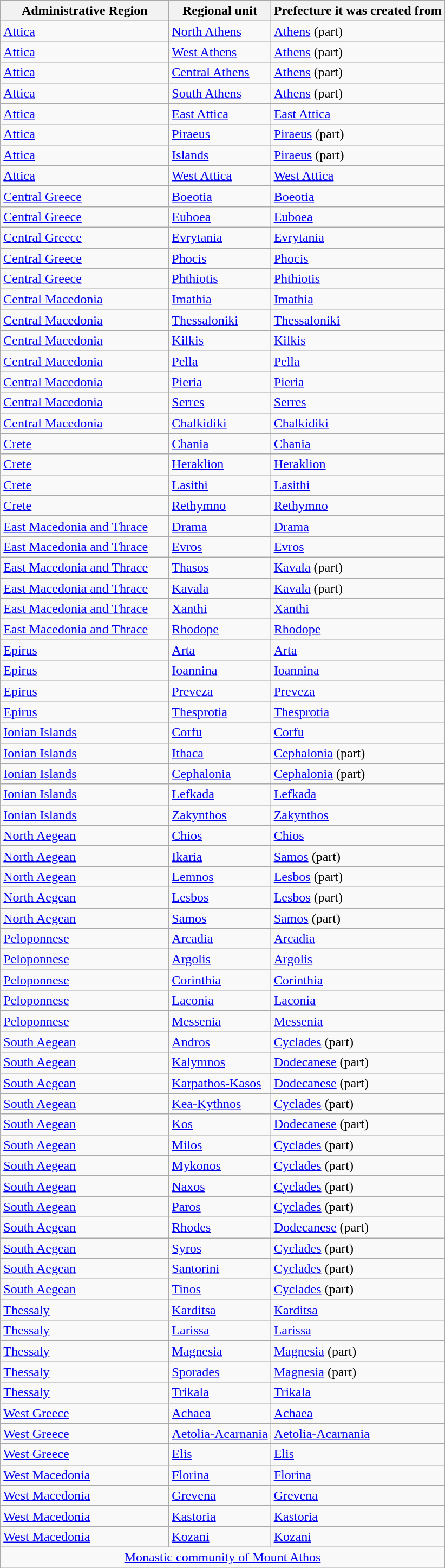<table class="wikitable sortable">
<tr>
<th>Administrative Region</th>
<th>Regional unit</th>
<th>Prefecture it was created from</th>
</tr>
<tr>
<td width="200px"><a href='#'>Attica</a></td>
<td><a href='#'>North Athens</a></td>
<td><a href='#'>Athens</a> (part)</td>
</tr>
<tr>
<td><a href='#'>Attica</a></td>
<td><a href='#'>West Athens</a></td>
<td><a href='#'>Athens</a> (part)</td>
</tr>
<tr>
<td><a href='#'>Attica</a></td>
<td><a href='#'>Central Athens</a></td>
<td><a href='#'>Athens</a> (part)</td>
</tr>
<tr>
<td><a href='#'>Attica</a></td>
<td><a href='#'>South Athens</a></td>
<td><a href='#'>Athens</a> (part)</td>
</tr>
<tr>
<td><a href='#'>Attica</a></td>
<td><a href='#'>East Attica</a></td>
<td><a href='#'>East Attica</a></td>
</tr>
<tr>
<td><a href='#'>Attica</a></td>
<td><a href='#'>Piraeus</a></td>
<td><a href='#'>Piraeus</a> (part)</td>
</tr>
<tr>
<td><a href='#'>Attica</a></td>
<td><a href='#'>Islands</a></td>
<td><a href='#'>Piraeus</a> (part)</td>
</tr>
<tr>
<td><a href='#'>Attica</a></td>
<td><a href='#'>West Attica</a></td>
<td><a href='#'>West Attica</a></td>
</tr>
<tr>
<td><a href='#'>Central Greece</a></td>
<td><a href='#'>Boeotia</a></td>
<td><a href='#'>Boeotia</a></td>
</tr>
<tr>
<td><a href='#'>Central Greece</a></td>
<td><a href='#'>Euboea</a></td>
<td><a href='#'>Euboea</a></td>
</tr>
<tr>
<td><a href='#'>Central Greece</a></td>
<td><a href='#'>Evrytania</a></td>
<td><a href='#'>Evrytania</a></td>
</tr>
<tr>
<td><a href='#'>Central Greece</a></td>
<td><a href='#'>Phocis</a></td>
<td><a href='#'>Phocis</a></td>
</tr>
<tr>
<td><a href='#'>Central Greece</a></td>
<td><a href='#'>Phthiotis</a></td>
<td><a href='#'>Phthiotis</a></td>
</tr>
<tr>
<td><a href='#'>Central Macedonia</a></td>
<td><a href='#'>Imathia</a></td>
<td><a href='#'>Imathia</a></td>
</tr>
<tr>
<td><a href='#'>Central Macedonia</a></td>
<td><a href='#'>Thessaloniki</a></td>
<td><a href='#'>Thessaloniki</a></td>
</tr>
<tr>
<td><a href='#'>Central Macedonia</a></td>
<td><a href='#'>Kilkis</a></td>
<td><a href='#'>Kilkis</a></td>
</tr>
<tr>
<td><a href='#'>Central Macedonia</a></td>
<td><a href='#'>Pella</a></td>
<td><a href='#'>Pella</a></td>
</tr>
<tr>
<td><a href='#'>Central Macedonia</a></td>
<td><a href='#'>Pieria</a></td>
<td><a href='#'>Pieria</a></td>
</tr>
<tr>
<td><a href='#'>Central Macedonia</a></td>
<td><a href='#'>Serres</a></td>
<td><a href='#'>Serres</a></td>
</tr>
<tr>
<td><a href='#'>Central Macedonia</a></td>
<td><a href='#'>Chalkidiki</a></td>
<td><a href='#'>Chalkidiki</a></td>
</tr>
<tr>
<td><a href='#'>Crete</a></td>
<td><a href='#'>Chania</a></td>
<td><a href='#'>Chania</a></td>
</tr>
<tr>
<td><a href='#'>Crete</a></td>
<td><a href='#'>Heraklion</a></td>
<td><a href='#'>Heraklion</a></td>
</tr>
<tr>
<td><a href='#'>Crete</a></td>
<td><a href='#'>Lasithi</a></td>
<td><a href='#'>Lasithi</a></td>
</tr>
<tr>
<td><a href='#'>Crete</a></td>
<td><a href='#'>Rethymno</a></td>
<td><a href='#'>Rethymno</a></td>
</tr>
<tr>
<td><a href='#'>East Macedonia and Thrace</a></td>
<td><a href='#'>Drama</a></td>
<td><a href='#'>Drama</a></td>
</tr>
<tr>
<td><a href='#'>East Macedonia and Thrace</a></td>
<td><a href='#'>Evros</a></td>
<td><a href='#'>Evros</a></td>
</tr>
<tr>
<td><a href='#'>East Macedonia and Thrace</a></td>
<td><a href='#'>Thasos</a></td>
<td><a href='#'>Kavala</a> (part)</td>
</tr>
<tr>
<td><a href='#'>East Macedonia and Thrace</a></td>
<td><a href='#'>Kavala</a></td>
<td><a href='#'>Kavala</a> (part)</td>
</tr>
<tr>
<td><a href='#'>East Macedonia and Thrace</a></td>
<td><a href='#'>Xanthi</a></td>
<td><a href='#'>Xanthi</a></td>
</tr>
<tr>
<td><a href='#'>East Macedonia and Thrace</a></td>
<td><a href='#'>Rhodope</a></td>
<td><a href='#'>Rhodope</a></td>
</tr>
<tr>
<td><a href='#'>Epirus</a></td>
<td><a href='#'>Arta</a></td>
<td><a href='#'>Arta</a></td>
</tr>
<tr>
<td><a href='#'>Epirus</a></td>
<td><a href='#'>Ioannina</a></td>
<td><a href='#'>Ioannina</a></td>
</tr>
<tr>
<td><a href='#'>Epirus</a></td>
<td><a href='#'>Preveza</a></td>
<td><a href='#'>Preveza</a></td>
</tr>
<tr>
<td><a href='#'>Epirus</a></td>
<td><a href='#'>Thesprotia</a></td>
<td><a href='#'>Thesprotia</a></td>
</tr>
<tr>
<td><a href='#'>Ionian Islands</a></td>
<td><a href='#'>Corfu</a></td>
<td><a href='#'>Corfu</a></td>
</tr>
<tr>
<td><a href='#'>Ionian Islands</a></td>
<td><a href='#'>Ithaca</a></td>
<td><a href='#'>Cephalonia</a> (part)</td>
</tr>
<tr>
<td><a href='#'>Ionian Islands</a></td>
<td><a href='#'>Cephalonia</a></td>
<td><a href='#'>Cephalonia</a> (part)</td>
</tr>
<tr>
<td><a href='#'>Ionian Islands</a></td>
<td><a href='#'>Lefkada</a></td>
<td><a href='#'>Lefkada</a></td>
</tr>
<tr>
<td><a href='#'>Ionian Islands</a></td>
<td><a href='#'>Zakynthos</a></td>
<td><a href='#'>Zakynthos</a></td>
</tr>
<tr>
<td><a href='#'>North Aegean</a></td>
<td><a href='#'>Chios</a></td>
<td><a href='#'>Chios</a></td>
</tr>
<tr>
<td><a href='#'>North Aegean</a></td>
<td><a href='#'>Ikaria</a></td>
<td><a href='#'>Samos</a> (part)</td>
</tr>
<tr>
<td><a href='#'>North Aegean</a></td>
<td><a href='#'>Lemnos</a></td>
<td><a href='#'>Lesbos</a> (part)</td>
</tr>
<tr>
<td><a href='#'>North Aegean</a></td>
<td><a href='#'>Lesbos</a></td>
<td><a href='#'>Lesbos</a> (part)</td>
</tr>
<tr>
<td><a href='#'>North Aegean</a></td>
<td><a href='#'>Samos</a></td>
<td><a href='#'>Samos</a> (part)</td>
</tr>
<tr>
<td><a href='#'>Peloponnese</a></td>
<td><a href='#'>Arcadia</a></td>
<td><a href='#'>Arcadia</a></td>
</tr>
<tr>
<td><a href='#'>Peloponnese</a></td>
<td><a href='#'>Argolis</a></td>
<td><a href='#'>Argolis</a></td>
</tr>
<tr>
<td><a href='#'>Peloponnese</a></td>
<td><a href='#'>Corinthia</a></td>
<td><a href='#'>Corinthia</a></td>
</tr>
<tr>
<td><a href='#'>Peloponnese</a></td>
<td><a href='#'>Laconia</a></td>
<td><a href='#'>Laconia</a></td>
</tr>
<tr>
<td><a href='#'>Peloponnese</a></td>
<td><a href='#'>Messenia</a></td>
<td><a href='#'>Messenia</a></td>
</tr>
<tr>
<td><a href='#'>South Aegean</a></td>
<td><a href='#'>Andros</a></td>
<td><a href='#'>Cyclades</a> (part)</td>
</tr>
<tr>
<td><a href='#'>South Aegean</a></td>
<td><a href='#'>Kalymnos</a></td>
<td><a href='#'>Dodecanese</a> (part)</td>
</tr>
<tr>
<td><a href='#'>South Aegean</a></td>
<td><a href='#'>Karpathos-Kasos</a></td>
<td><a href='#'>Dodecanese</a> (part)</td>
</tr>
<tr>
<td><a href='#'>South Aegean</a></td>
<td><a href='#'>Kea-Kythnos</a></td>
<td><a href='#'>Cyclades</a> (part)</td>
</tr>
<tr>
<td><a href='#'>South Aegean</a></td>
<td><a href='#'>Kos</a></td>
<td><a href='#'>Dodecanese</a> (part)</td>
</tr>
<tr>
<td><a href='#'>South Aegean</a></td>
<td><a href='#'>Milos</a></td>
<td><a href='#'>Cyclades</a> (part)</td>
</tr>
<tr>
<td><a href='#'>South Aegean</a></td>
<td><a href='#'>Mykonos</a></td>
<td><a href='#'>Cyclades</a> (part)</td>
</tr>
<tr>
<td><a href='#'>South Aegean</a></td>
<td><a href='#'>Naxos</a></td>
<td><a href='#'>Cyclades</a> (part)</td>
</tr>
<tr>
<td><a href='#'>South Aegean</a></td>
<td><a href='#'>Paros</a></td>
<td><a href='#'>Cyclades</a> (part)</td>
</tr>
<tr>
<td><a href='#'>South Aegean</a></td>
<td><a href='#'>Rhodes</a></td>
<td><a href='#'>Dodecanese</a> (part)</td>
</tr>
<tr>
<td><a href='#'>South Aegean</a></td>
<td><a href='#'>Syros</a></td>
<td><a href='#'>Cyclades</a> (part)</td>
</tr>
<tr>
<td><a href='#'>South Aegean</a></td>
<td><a href='#'>Santorini</a></td>
<td><a href='#'>Cyclades</a> (part)</td>
</tr>
<tr>
<td><a href='#'>South Aegean</a></td>
<td><a href='#'>Tinos</a></td>
<td><a href='#'>Cyclades</a> (part)</td>
</tr>
<tr>
<td><a href='#'>Thessaly</a></td>
<td><a href='#'>Karditsa</a></td>
<td><a href='#'>Karditsa</a></td>
</tr>
<tr>
<td><a href='#'>Thessaly</a></td>
<td><a href='#'>Larissa</a></td>
<td><a href='#'>Larissa</a></td>
</tr>
<tr>
<td><a href='#'>Thessaly</a></td>
<td><a href='#'>Magnesia</a></td>
<td><a href='#'>Magnesia</a> (part)</td>
</tr>
<tr>
<td><a href='#'>Thessaly</a></td>
<td><a href='#'>Sporades</a></td>
<td><a href='#'>Magnesia</a> (part)</td>
</tr>
<tr>
<td><a href='#'>Thessaly</a></td>
<td><a href='#'>Trikala</a></td>
<td><a href='#'>Trikala</a></td>
</tr>
<tr>
<td><a href='#'>West Greece</a></td>
<td><a href='#'>Achaea</a></td>
<td><a href='#'>Achaea</a></td>
</tr>
<tr>
<td><a href='#'>West Greece</a></td>
<td><a href='#'>Aetolia-Acarnania</a></td>
<td><a href='#'>Aetolia-Acarnania</a></td>
</tr>
<tr>
<td><a href='#'>West Greece</a></td>
<td><a href='#'>Elis</a></td>
<td><a href='#'>Elis</a></td>
</tr>
<tr>
<td><a href='#'>West Macedonia</a></td>
<td><a href='#'>Florina</a></td>
<td><a href='#'>Florina</a></td>
</tr>
<tr>
<td><a href='#'>West Macedonia</a></td>
<td><a href='#'>Grevena</a></td>
<td><a href='#'>Grevena</a></td>
</tr>
<tr>
<td><a href='#'>West Macedonia</a></td>
<td><a href='#'>Kastoria</a></td>
<td><a href='#'>Kastoria</a></td>
</tr>
<tr>
<td><a href='#'>West Macedonia</a></td>
<td><a href='#'>Kozani</a></td>
<td><a href='#'>Kozani</a></td>
</tr>
<tr>
<td colspan=3 align="center"><a href='#'>Monastic community of Mount Athos</a></td>
</tr>
</table>
